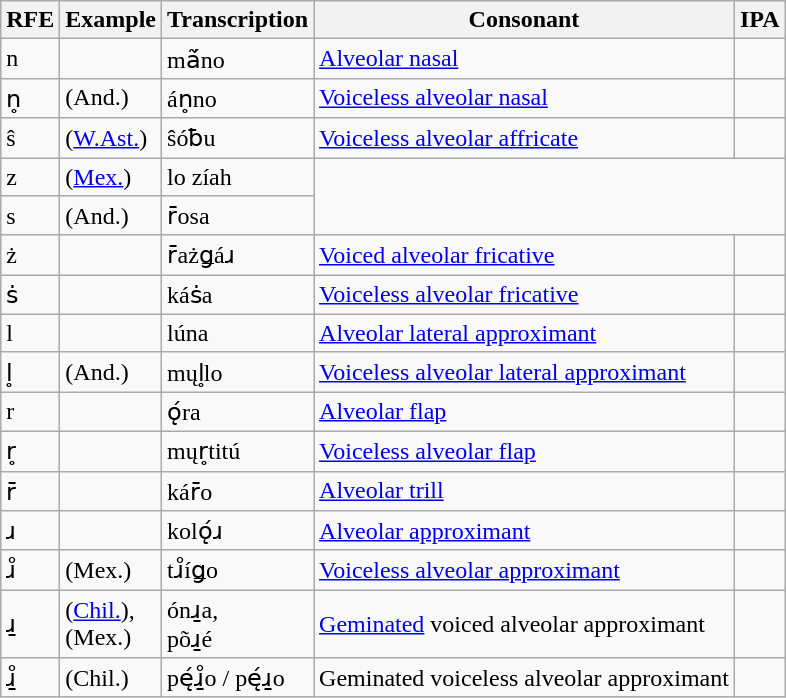<table class="wikitable">
<tr>
<th scope="col">RFE</th>
<th scope="col">Example</th>
<th scope="col">Transcription</th>
<th scope="col">Consonant</th>
<th scope="col">IPA</th>
</tr>
<tr>
<td>n</td>
<td></td>
<td>mã́no</td>
<td><a href='#'>Alveolar nasal</a></td>
<td></td>
</tr>
<tr>
<td>n̥</td>
<td> (And.)</td>
<td>án̥no</td>
<td><a href='#'>Voiceless alveolar nasal</a></td>
<td></td>
</tr>
<tr>
<td>ŝ</td>
<td> (<a href='#'>W.Ast.</a>)</td>
<td>ŝóƀu</td>
<td><a href='#'>Voiceless alveolar affricate</a></td>
<td></td>
</tr>
<tr>
<td>z</td>
<td> (<a href='#'>Mex.</a>)</td>
<td>lo zíah</td>
</tr>
<tr>
<td>s</td>
<td> (And.)</td>
<td>r̄osa</td>
</tr>
<tr>
<td>ż</td>
<td></td>
<td>r̄ażǥáɹ</td>
<td><a href='#'>Voiced alveolar fricative</a></td>
<td></td>
</tr>
<tr>
<td>ṡ</td>
<td></td>
<td>káṡa</td>
<td><a href='#'>Voiceless alveolar fricative</a></td>
<td></td>
</tr>
<tr>
<td>l</td>
<td></td>
<td>lúna</td>
<td><a href='#'>Alveolar lateral approximant</a></td>
<td></td>
</tr>
<tr>
<td>l̥</td>
<td> (And.)</td>
<td>mųl̥lo</td>
<td><a href='#'>Voiceless alveolar lateral approximant</a></td>
<td></td>
</tr>
<tr>
<td>r</td>
<td></td>
<td>ǫ́ra</td>
<td><a href='#'>Alveolar flap</a></td>
<td></td>
</tr>
<tr>
<td>r̥</td>
<td></td>
<td>mųr̥titú</td>
<td><a href='#'>Voiceless alveolar flap</a></td>
<td></td>
</tr>
<tr>
<td>r̄</td>
<td></td>
<td>kár̄o</td>
<td><a href='#'>Alveolar trill</a></td>
<td></td>
</tr>
<tr>
<td>ɹ</td>
<td></td>
<td>kolǫ́ɹ</td>
<td><a href='#'>Alveolar approximant</a></td>
<td></td>
</tr>
<tr>
<td>ɹ̊</td>
<td> (Mex.)</td>
<td>tɹ̊íǥo</td>
<td><a href='#'>Voiceless alveolar approximant</a></td>
<td></td>
</tr>
<tr>
<td>ɹ̱</td>
<td> (<a href='#'>Chil.</a>), <br> (Mex.)</td>
<td>ónɹ̱a, <br>põɹ̱é</td>
<td><a href='#'>Geminated</a> voiced alveolar approximant</td>
<td></td>
</tr>
<tr>
<td>ɹ̱̊</td>
<td> (Chil.)</td>
<td>pę́ɹ̱̊o / pę́ɹ̱o</td>
<td>Geminated voiceless alveolar approximant</td>
<td></td>
</tr>
</table>
